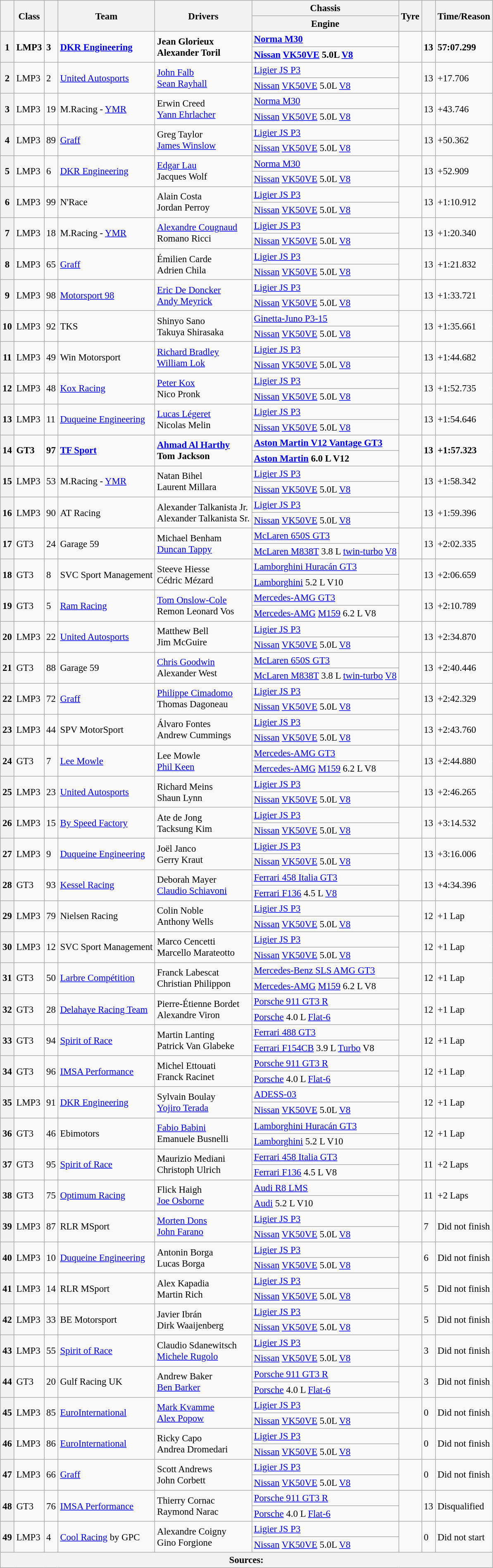<table class="wikitable" style="font-size: 95%;">
<tr>
<th rowspan="2"></th>
<th rowspan="2">Class</th>
<th rowspan="2"></th>
<th rowspan="2">Team</th>
<th rowspan="2">Drivers</th>
<th scope="col">Chassis</th>
<th rowspan="2">Tyre</th>
<th rowspan="2"></th>
<th rowspan="2">Time/Reason</th>
</tr>
<tr>
<th scope="col">Engine</th>
</tr>
<tr>
<th rowspan="2">1</th>
<td rowspan="2"><strong>LMP3</strong></td>
<td rowspan="2"><strong>3</strong></td>
<td rowspan="2"><strong> <a href='#'>DKR Engineering</a></strong></td>
<td rowspan="2"><strong> Jean Glorieux<br> Alexander Toril</strong></td>
<td><strong><a href='#'>Norma M30</a></strong></td>
<td rowspan="2"></td>
<td rowspan="2"><strong>13</strong></td>
<td rowspan="2"><strong>57:07.299</strong></td>
</tr>
<tr>
<td><strong><a href='#'>Nissan</a> <a href='#'>VK50VE</a> 5.0L <a href='#'>V8</a></strong></td>
</tr>
<tr>
<th rowspan="2">2</th>
<td rowspan="2">LMP3</td>
<td rowspan="2">2</td>
<td rowspan="2"> <a href='#'>United Autosports</a></td>
<td rowspan="2"> <a href='#'>John Falb</a><br> <a href='#'>Sean Rayhall</a></td>
<td><a href='#'>Ligier JS P3</a></td>
<td rowspan="2"></td>
<td rowspan="2">13</td>
<td rowspan="2">+17.706</td>
</tr>
<tr>
<td><a href='#'>Nissan</a> <a href='#'>VK50VE</a> 5.0L <a href='#'>V8</a></td>
</tr>
<tr>
<th rowspan="2">3</th>
<td rowspan="2">LMP3</td>
<td rowspan="2">19</td>
<td rowspan="2"> M.Racing - <a href='#'>YMR</a></td>
<td rowspan="2"> Erwin Creed<br> <a href='#'>Yann Ehrlacher</a></td>
<td><a href='#'>Norma M30</a></td>
<td rowspan="2"></td>
<td rowspan="2">13</td>
<td rowspan="2">+43.746</td>
</tr>
<tr>
<td><a href='#'>Nissan</a> <a href='#'>VK50VE</a> 5.0L <a href='#'>V8</a></td>
</tr>
<tr>
<th rowspan="2">4</th>
<td rowspan="2">LMP3</td>
<td rowspan="2">89</td>
<td rowspan="2"> <a href='#'>Graff</a></td>
<td rowspan="2"> Greg Taylor<br> <a href='#'>James Winslow</a></td>
<td><a href='#'>Ligier JS P3</a></td>
<td rowspan="2"></td>
<td rowspan="2">13</td>
<td rowspan="2">+50.362</td>
</tr>
<tr>
<td><a href='#'>Nissan</a> <a href='#'>VK50VE</a> 5.0L <a href='#'>V8</a></td>
</tr>
<tr>
<th rowspan="2">5</th>
<td rowspan="2">LMP3</td>
<td rowspan="2">6</td>
<td rowspan="2"> <a href='#'>DKR Engineering</a></td>
<td rowspan="2"> <a href='#'>Edgar Lau</a><br> Jacques Wolf</td>
<td><a href='#'>Norma M30</a></td>
<td rowspan="2"></td>
<td rowspan="2">13</td>
<td rowspan="2">+52.909</td>
</tr>
<tr>
<td><a href='#'>Nissan</a> <a href='#'>VK50VE</a> 5.0L <a href='#'>V8</a></td>
</tr>
<tr>
<th rowspan="2">6</th>
<td rowspan="2">LMP3</td>
<td rowspan="2">99</td>
<td rowspan="2"> N'Race</td>
<td rowspan="2"> Alain Costa<br> Jordan Perroy</td>
<td><a href='#'>Ligier JS P3</a></td>
<td rowspan="2"></td>
<td rowspan="2">13</td>
<td rowspan="2">+1:10.912</td>
</tr>
<tr>
<td><a href='#'>Nissan</a> <a href='#'>VK50VE</a> 5.0L <a href='#'>V8</a></td>
</tr>
<tr>
<th rowspan="2">7</th>
<td rowspan="2">LMP3</td>
<td rowspan="2">18</td>
<td rowspan="2"> M.Racing - <a href='#'>YMR</a></td>
<td rowspan="2"> <a href='#'>Alexandre Cougnaud</a><br> Romano Ricci</td>
<td><a href='#'>Ligier JS P3</a></td>
<td rowspan="2"></td>
<td rowspan="2">13</td>
<td rowspan="2">+1:20.340</td>
</tr>
<tr>
<td><a href='#'>Nissan</a> <a href='#'>VK50VE</a> 5.0L <a href='#'>V8</a></td>
</tr>
<tr>
<th rowspan="2">8</th>
<td rowspan="2">LMP3</td>
<td rowspan="2">65</td>
<td rowspan="2"> <a href='#'>Graff</a></td>
<td rowspan="2"> Émilien Carde<br> Adrien Chila</td>
<td><a href='#'>Ligier JS P3</a></td>
<td rowspan="2"></td>
<td rowspan="2">13</td>
<td rowspan="2">+1:21.832</td>
</tr>
<tr>
<td><a href='#'>Nissan</a> <a href='#'>VK50VE</a> 5.0L <a href='#'>V8</a></td>
</tr>
<tr>
<th rowspan="2">9</th>
<td rowspan="2">LMP3</td>
<td rowspan="2">98</td>
<td rowspan="2"> <a href='#'>Motorsport 98</a></td>
<td rowspan="2"> <a href='#'>Eric De Doncker</a><br> <a href='#'>Andy Meyrick</a></td>
<td><a href='#'>Ligier JS P3</a></td>
<td rowspan="2"></td>
<td rowspan="2">13</td>
<td rowspan="2">+1:33.721</td>
</tr>
<tr>
<td><a href='#'>Nissan</a> <a href='#'>VK50VE</a> 5.0L <a href='#'>V8</a></td>
</tr>
<tr>
<th rowspan="2">10</th>
<td rowspan="2">LMP3</td>
<td rowspan="2">92</td>
<td rowspan="2"> TKS</td>
<td rowspan="2"> Shinyo Sano<br> Takuya Shirasaka</td>
<td><a href='#'>Ginetta-Juno P3-15</a></td>
<td rowspan="2"></td>
<td rowspan="2">13</td>
<td rowspan="2">+1:35.661</td>
</tr>
<tr>
<td><a href='#'>Nissan</a> <a href='#'>VK50VE</a> 5.0L <a href='#'>V8</a></td>
</tr>
<tr>
<th rowspan="2">11</th>
<td rowspan="2">LMP3</td>
<td rowspan="2">49</td>
<td rowspan="2"> Win Motorsport</td>
<td rowspan="2"> <a href='#'>Richard Bradley</a><br> <a href='#'>William Lok</a></td>
<td><a href='#'>Ligier JS P3</a></td>
<td rowspan="2"></td>
<td rowspan="2">13</td>
<td rowspan="2">+1:44.682</td>
</tr>
<tr>
<td><a href='#'>Nissan</a> <a href='#'>VK50VE</a> 5.0L <a href='#'>V8</a></td>
</tr>
<tr>
<th rowspan="2">12</th>
<td rowspan="2">LMP3</td>
<td rowspan="2">48</td>
<td rowspan="2"> <a href='#'>Kox Racing</a></td>
<td rowspan="2"> <a href='#'>Peter Kox</a><br> Nico Pronk</td>
<td><a href='#'>Ligier JS P3</a></td>
<td rowspan="2"></td>
<td rowspan="2">13</td>
<td rowspan="2">+1:52.735</td>
</tr>
<tr>
<td><a href='#'>Nissan</a> <a href='#'>VK50VE</a> 5.0L <a href='#'>V8</a></td>
</tr>
<tr>
<th rowspan="2">13</th>
<td rowspan="2">LMP3</td>
<td rowspan="2">11</td>
<td rowspan="2"> <a href='#'>Duqueine Engineering</a></td>
<td rowspan="2"> <a href='#'>Lucas Légeret</a><br> Nicolas Melin</td>
<td><a href='#'>Ligier JS P3</a></td>
<td rowspan="2"></td>
<td rowspan="2">13</td>
<td rowspan="2">+1:54.646</td>
</tr>
<tr>
<td><a href='#'>Nissan</a> <a href='#'>VK50VE</a> 5.0L <a href='#'>V8</a></td>
</tr>
<tr>
<th rowspan="2">14</th>
<td rowspan="2"><strong>GT3</strong></td>
<td rowspan="2"><strong>97</strong></td>
<td rowspan="2"><strong> <a href='#'>TF Sport</a></strong></td>
<td rowspan="2"><strong> <a href='#'>Ahmad Al Harthy</a><br> Tom Jackson</strong></td>
<td><a href='#'><strong>Aston Martin V12 Vantage GT3</strong></a></td>
<td rowspan="2"></td>
<td rowspan="2"><strong>13</strong></td>
<td rowspan="2"><strong>+1:57.323</strong></td>
</tr>
<tr>
<td><strong><a href='#'>Aston Martin</a> 6.0 L V12</strong></td>
</tr>
<tr>
<th rowspan="2">15</th>
<td rowspan="2">LMP3</td>
<td rowspan="2">53</td>
<td rowspan="2"> M.Racing - <a href='#'>YMR</a></td>
<td rowspan="2"> Natan Bihel<br> Laurent Millara</td>
<td><a href='#'>Ligier JS P3</a></td>
<td rowspan="2"></td>
<td rowspan="2">13</td>
<td rowspan="2">+1:58.342</td>
</tr>
<tr>
<td><a href='#'>Nissan</a> <a href='#'>VK50VE</a> 5.0L <a href='#'>V8</a></td>
</tr>
<tr>
<th rowspan="2">16</th>
<td rowspan="2">LMP3</td>
<td rowspan="2">90</td>
<td rowspan="2"> AT Racing</td>
<td rowspan="2"> Alexander Talkanista Jr.<br> Alexander Talkanista Sr.</td>
<td><a href='#'>Ligier JS P3</a></td>
<td rowspan="2"></td>
<td rowspan="2">13</td>
<td rowspan="2">+1:59.396</td>
</tr>
<tr>
<td><a href='#'>Nissan</a> <a href='#'>VK50VE</a> 5.0L <a href='#'>V8</a></td>
</tr>
<tr>
<th rowspan="2">17</th>
<td rowspan="2">GT3</td>
<td rowspan="2">24</td>
<td rowspan="2"> Garage 59</td>
<td rowspan="2"> Michael Benham<br> <a href='#'>Duncan Tappy</a></td>
<td><a href='#'>McLaren 650S GT3</a></td>
<td rowspan="2"></td>
<td rowspan="2">13</td>
<td rowspan="2">+2:02.335</td>
</tr>
<tr>
<td><a href='#'>McLaren M838T</a> 3.8 L <a href='#'>twin-turbo</a> <a href='#'>V8</a></td>
</tr>
<tr>
<th rowspan="2">18</th>
<td rowspan="2">GT3</td>
<td rowspan="2">8</td>
<td rowspan="2"> SVC Sport Management</td>
<td rowspan="2"> Steeve Hiesse<br> Cédric Mézard</td>
<td><a href='#'>Lamborghini Huracán GT3</a></td>
<td rowspan="2"></td>
<td rowspan="2">13</td>
<td rowspan="2">+2:06.659</td>
</tr>
<tr>
<td><a href='#'>Lamborghini</a> 5.2 L V10</td>
</tr>
<tr>
<th rowspan="2">19</th>
<td rowspan="2">GT3</td>
<td rowspan="2">5</td>
<td rowspan="2"> <a href='#'>Ram Racing</a></td>
<td rowspan="2"> <a href='#'>Tom Onslow-Cole</a><br> Remon Leonard Vos</td>
<td><a href='#'>Mercedes-AMG GT3</a></td>
<td rowspan="2"></td>
<td rowspan="2">13</td>
<td rowspan="2">+2:10.789</td>
</tr>
<tr>
<td><a href='#'>Mercedes-AMG</a> <a href='#'>M159</a> 6.2 L V8</td>
</tr>
<tr>
<th rowspan="2">20</th>
<td rowspan="2">LMP3</td>
<td rowspan="2">22</td>
<td rowspan="2"> <a href='#'>United Autosports</a></td>
<td rowspan="2"> Matthew Bell<br> Jim McGuire</td>
<td><a href='#'>Ligier JS P3</a></td>
<td rowspan="2"></td>
<td rowspan="2">13</td>
<td rowspan="2">+2:34.870</td>
</tr>
<tr>
<td><a href='#'>Nissan</a> <a href='#'>VK50VE</a> 5.0L <a href='#'>V8</a></td>
</tr>
<tr>
<th rowspan="2">21</th>
<td rowspan="2">GT3</td>
<td rowspan="2">88</td>
<td rowspan="2"> Garage 59</td>
<td rowspan="2"> <a href='#'>Chris Goodwin</a><br> Alexander West</td>
<td><a href='#'>McLaren 650S GT3</a></td>
<td rowspan="2"></td>
<td rowspan="2">13</td>
<td rowspan="2">+2:40.446</td>
</tr>
<tr>
<td><a href='#'>McLaren M838T</a> 3.8 L <a href='#'>twin-turbo</a> <a href='#'>V8</a></td>
</tr>
<tr>
<th rowspan="2">22</th>
<td rowspan="2">LMP3</td>
<td rowspan="2">72</td>
<td rowspan="2"> <a href='#'>Graff</a></td>
<td rowspan="2"> <a href='#'>Philippe Cimadomo</a><br> Thomas Dagoneau</td>
<td><a href='#'>Ligier JS P3</a></td>
<td rowspan="2"></td>
<td rowspan="2">13</td>
<td rowspan="2">+2:42.329</td>
</tr>
<tr>
<td><a href='#'>Nissan</a> <a href='#'>VK50VE</a> 5.0L <a href='#'>V8</a></td>
</tr>
<tr>
<th rowspan="2">23</th>
<td rowspan="2">LMP3</td>
<td rowspan="2">44</td>
<td rowspan="2"> SPV MotorSport</td>
<td rowspan="2"> Álvaro Fontes<br> Andrew Cummings</td>
<td><a href='#'>Ligier JS P3</a></td>
<td rowspan="2"></td>
<td rowspan="2">13</td>
<td rowspan="2">+2:43.760</td>
</tr>
<tr>
<td><a href='#'>Nissan</a> <a href='#'>VK50VE</a> 5.0L <a href='#'>V8</a></td>
</tr>
<tr>
<th rowspan="2">24</th>
<td rowspan="2">GT3</td>
<td rowspan="2">7</td>
<td rowspan="2"> <a href='#'>Lee Mowle</a></td>
<td rowspan="2"> Lee Mowle<br> <a href='#'>Phil Keen</a></td>
<td><a href='#'>Mercedes-AMG GT3</a></td>
<td rowspan="2"></td>
<td rowspan="2">13</td>
<td rowspan="2">+2:44.880</td>
</tr>
<tr>
<td><a href='#'>Mercedes-AMG</a> <a href='#'>M159</a> 6.2 L V8</td>
</tr>
<tr>
<th rowspan="2">25</th>
<td rowspan="2">LMP3</td>
<td rowspan="2">23</td>
<td rowspan="2"> <a href='#'>United Autosports</a></td>
<td rowspan="2"> Richard Meins<br> Shaun Lynn</td>
<td><a href='#'>Ligier JS P3</a></td>
<td rowspan="2"></td>
<td rowspan="2">13</td>
<td rowspan="2">+2:46.265</td>
</tr>
<tr>
<td><a href='#'>Nissan</a> <a href='#'>VK50VE</a> 5.0L <a href='#'>V8</a></td>
</tr>
<tr>
<th rowspan="2">26</th>
<td rowspan="2">LMP3</td>
<td rowspan="2">15</td>
<td rowspan="2"> <a href='#'>By Speed Factory</a></td>
<td rowspan="2"> Ate de Jong<br> Tacksung Kim</td>
<td><a href='#'>Ligier JS P3</a></td>
<td rowspan="2"></td>
<td rowspan="2">13</td>
<td rowspan="2">+3:14.532</td>
</tr>
<tr>
<td><a href='#'>Nissan</a> <a href='#'>VK50VE</a> 5.0L <a href='#'>V8</a></td>
</tr>
<tr>
<th rowspan="2">27</th>
<td rowspan="2">LMP3</td>
<td rowspan="2">9</td>
<td rowspan="2"> <a href='#'>Duqueine Engineering</a></td>
<td rowspan="2"> Joël Janco<br> Gerry Kraut</td>
<td><a href='#'>Ligier JS P3</a></td>
<td rowspan="2"></td>
<td rowspan="2">13</td>
<td rowspan="2">+3:16.006</td>
</tr>
<tr>
<td><a href='#'>Nissan</a> <a href='#'>VK50VE</a> 5.0L <a href='#'>V8</a></td>
</tr>
<tr>
<th rowspan="2">28</th>
<td rowspan="2">GT3</td>
<td rowspan="2">93</td>
<td rowspan="2"> <a href='#'>Kessel Racing</a></td>
<td rowspan="2"> Deborah Mayer<br> <a href='#'>Claudio Schiavoni</a></td>
<td><a href='#'>Ferrari 458 Italia GT3</a></td>
<td rowspan="2"></td>
<td rowspan="2">13</td>
<td rowspan="2">+4:34.396</td>
</tr>
<tr>
<td><a href='#'>Ferrari F136</a> 4.5 L <a href='#'>V8</a></td>
</tr>
<tr>
<th rowspan="2">29</th>
<td rowspan="2">LMP3</td>
<td rowspan="2">79</td>
<td rowspan="2"> Nielsen Racing</td>
<td rowspan="2"> Colin Noble<br> Anthony Wells</td>
<td><a href='#'>Ligier JS P3</a></td>
<td rowspan="2"></td>
<td rowspan="2">12</td>
<td rowspan="2">+1 Lap</td>
</tr>
<tr>
<td><a href='#'>Nissan</a> <a href='#'>VK50VE</a> 5.0L <a href='#'>V8</a></td>
</tr>
<tr>
<th rowspan="2">30</th>
<td rowspan="2">LMP3</td>
<td rowspan="2">12</td>
<td rowspan="2"> SVC Sport Management</td>
<td rowspan="2"> Marco Cencetti<br> Marcello Marateotto</td>
<td><a href='#'>Ligier JS P3</a></td>
<td rowspan="2"></td>
<td rowspan="2">12</td>
<td rowspan="2">+1 Lap</td>
</tr>
<tr>
<td><a href='#'>Nissan</a> <a href='#'>VK50VE</a> 5.0L <a href='#'>V8</a></td>
</tr>
<tr>
<th rowspan="2">31</th>
<td rowspan="2">GT3</td>
<td rowspan="2">50</td>
<td rowspan="2"> <a href='#'>Larbre Compétition</a></td>
<td rowspan="2"> Franck Labescat<br> Christian Philippon</td>
<td><a href='#'>Mercedes-Benz SLS AMG GT3</a></td>
<td rowspan="2"></td>
<td rowspan="2">12</td>
<td rowspan="2">+1 Lap</td>
</tr>
<tr>
<td><a href='#'>Mercedes-AMG</a> <a href='#'>M159</a> 6.2 L V8</td>
</tr>
<tr>
<th rowspan="2">32</th>
<td rowspan="2">GT3</td>
<td rowspan="2">28</td>
<td rowspan="2"> <a href='#'>Delahaye Racing Team</a></td>
<td rowspan="2"> Pierre-Étienne Bordet<br> Alexandre Viron</td>
<td><a href='#'>Porsche 911 GT3 R</a></td>
<td rowspan="2"></td>
<td rowspan="2">12</td>
<td rowspan="2">+1 Lap</td>
</tr>
<tr>
<td><a href='#'>Porsche</a> 4.0 L <a href='#'>Flat-6</a></td>
</tr>
<tr>
<th rowspan="2">33</th>
<td rowspan="2">GT3</td>
<td rowspan="2">94</td>
<td rowspan="2"> <a href='#'>Spirit of Race</a></td>
<td rowspan="2"> Martin Lanting<br> Patrick Van Glabeke</td>
<td><a href='#'>Ferrari 488 GT3</a></td>
<td rowspan="2"></td>
<td rowspan="2">12</td>
<td rowspan="2">+1 Lap</td>
</tr>
<tr>
<td><a href='#'>Ferrari F154CB</a> 3.9 L <a href='#'>Turbo</a> V8</td>
</tr>
<tr>
<th rowspan="2">34</th>
<td rowspan="2">GT3</td>
<td rowspan="2">96</td>
<td rowspan="2"> <a href='#'>IMSA Performance</a></td>
<td rowspan="2"> Michel Ettouati<br> Franck Racinet</td>
<td><a href='#'>Porsche 911 GT3 R</a></td>
<td rowspan="2"></td>
<td rowspan="2">12</td>
<td rowspan="2">+1 Lap</td>
</tr>
<tr>
<td><a href='#'>Porsche</a> 4.0 L <a href='#'>Flat-6</a></td>
</tr>
<tr>
<th rowspan="2">35</th>
<td rowspan="2">LMP3</td>
<td rowspan="2">91</td>
<td rowspan="2"> <a href='#'>DKR Engineering</a></td>
<td rowspan="2"> Sylvain Boulay<br> <a href='#'>Yojiro Terada</a></td>
<td><a href='#'>ADESS-03</a></td>
<td rowspan="2"></td>
<td rowspan="2">12</td>
<td rowspan="2">+1 Lap</td>
</tr>
<tr>
<td><a href='#'>Nissan</a> <a href='#'>VK50VE</a> 5.0L <a href='#'>V8</a></td>
</tr>
<tr>
<th rowspan="2">36</th>
<td rowspan="2">GT3</td>
<td rowspan="2">46</td>
<td rowspan="2"> Ebimotors</td>
<td rowspan="2"> <a href='#'>Fabio Babini</a><br> Emanuele Busnelli</td>
<td><a href='#'>Lamborghini Huracán GT3</a></td>
<td rowspan="2"></td>
<td rowspan="2">12</td>
<td rowspan="2">+1 Lap</td>
</tr>
<tr>
<td><a href='#'>Lamborghini</a> 5.2 L V10</td>
</tr>
<tr>
<th rowspan="2">37</th>
<td rowspan="2">GT3</td>
<td rowspan="2">95</td>
<td rowspan="2"> <a href='#'>Spirit of Race</a></td>
<td rowspan="2"> Maurizio Mediani<br> Christoph Ulrich</td>
<td><a href='#'>Ferrari 458 Italia GT3</a></td>
<td rowspan="2"></td>
<td rowspan="2">11</td>
<td rowspan="2">+2 Laps</td>
</tr>
<tr>
<td><a href='#'>Ferrari F136</a> 4.5 L V8</td>
</tr>
<tr>
<th rowspan="2">38</th>
<td rowspan="2">GT3</td>
<td rowspan="2">75</td>
<td rowspan="2"> <a href='#'>Optimum Racing</a></td>
<td rowspan="2"> Flick Haigh<br> <a href='#'>Joe Osborne</a></td>
<td><a href='#'>Audi R8 LMS</a></td>
<td rowspan="2"></td>
<td rowspan="2">11</td>
<td rowspan="2">+2 Laps</td>
</tr>
<tr>
<td><a href='#'>Audi</a> 5.2 L V10</td>
</tr>
<tr>
<th rowspan="2">39</th>
<td rowspan="2">LMP3</td>
<td rowspan="2">87</td>
<td rowspan="2"> RLR MSport</td>
<td rowspan="2"> <a href='#'>Morten Dons</a><br> <a href='#'>John Farano</a></td>
<td><a href='#'>Ligier JS P3</a></td>
<td rowspan="2"></td>
<td rowspan="2">7</td>
<td rowspan="2">Did not finish</td>
</tr>
<tr>
<td><a href='#'>Nissan</a> <a href='#'>VK50VE</a> 5.0L <a href='#'>V8</a></td>
</tr>
<tr>
<th rowspan="2">40</th>
<td rowspan="2">LMP3</td>
<td rowspan="2">10</td>
<td rowspan="2"> <a href='#'>Duqueine Engineering</a></td>
<td rowspan="2"> Antonin Borga<br> Lucas Borga</td>
<td><a href='#'>Ligier JS P3</a></td>
<td rowspan="2"></td>
<td rowspan="2">6</td>
<td rowspan="2">Did not finish</td>
</tr>
<tr>
<td><a href='#'>Nissan</a> <a href='#'>VK50VE</a> 5.0L <a href='#'>V8</a></td>
</tr>
<tr>
<th rowspan="2">41</th>
<td rowspan="2">LMP3</td>
<td rowspan="2">14</td>
<td rowspan="2"> RLR MSport</td>
<td rowspan="2"> Alex Kapadia<br> Martin Rich</td>
<td><a href='#'>Ligier JS P3</a></td>
<td rowspan="2"></td>
<td rowspan="2">5</td>
<td rowspan="2">Did not finish</td>
</tr>
<tr>
<td><a href='#'>Nissan</a> <a href='#'>VK50VE</a> 5.0L <a href='#'>V8</a></td>
</tr>
<tr>
<th rowspan="2">42</th>
<td rowspan="2">LMP3</td>
<td rowspan="2">33</td>
<td rowspan="2"> BE Motorsport</td>
<td rowspan="2"> Javier Ibrán<br> Dirk Waaijenberg</td>
<td><a href='#'>Ligier JS P3</a></td>
<td rowspan="2"></td>
<td rowspan="2">5</td>
<td rowspan="2">Did not finish</td>
</tr>
<tr>
<td><a href='#'>Nissan</a> <a href='#'>VK50VE</a> 5.0L <a href='#'>V8</a></td>
</tr>
<tr>
<th rowspan="2">43</th>
<td rowspan="2">LMP3</td>
<td rowspan="2">55</td>
<td rowspan="2"> <a href='#'>Spirit of Race</a></td>
<td rowspan="2"> Claudio Sdanewitsch<br> <a href='#'>Michele Rugolo</a></td>
<td><a href='#'>Ligier JS P3</a></td>
<td rowspan="2"></td>
<td rowspan="2">3</td>
<td rowspan="2">Did not finish</td>
</tr>
<tr>
<td><a href='#'>Nissan</a> <a href='#'>VK50VE</a> 5.0L <a href='#'>V8</a></td>
</tr>
<tr>
<th rowspan="2">44</th>
<td rowspan="2">GT3</td>
<td rowspan="2">20</td>
<td rowspan="2"> Gulf Racing UK</td>
<td rowspan="2"> Andrew Baker<br> <a href='#'>Ben Barker</a></td>
<td><a href='#'>Porsche 911 GT3 R</a></td>
<td rowspan="2"></td>
<td rowspan="2">3</td>
<td rowspan="2">Did not finish</td>
</tr>
<tr>
<td><a href='#'>Porsche</a> 4.0 L <a href='#'>Flat-6</a></td>
</tr>
<tr>
<th rowspan="2">45</th>
<td rowspan="2">LMP3</td>
<td rowspan="2">85</td>
<td rowspan="2"> <a href='#'>EuroInternational</a></td>
<td rowspan="2"> <a href='#'>Mark Kvamme</a><br> <a href='#'>Alex Popow</a></td>
<td><a href='#'>Ligier JS P3</a></td>
<td rowspan="2"></td>
<td rowspan="2">0</td>
<td rowspan="2">Did not finish</td>
</tr>
<tr>
<td><a href='#'>Nissan</a> <a href='#'>VK50VE</a> 5.0L <a href='#'>V8</a></td>
</tr>
<tr>
<th rowspan="2">46</th>
<td rowspan="2">LMP3</td>
<td rowspan="2">86</td>
<td rowspan="2"> <a href='#'>EuroInternational</a></td>
<td rowspan="2"> Ricky Capo<br> Andrea Dromedari</td>
<td><a href='#'>Ligier JS P3</a></td>
<td rowspan="2"></td>
<td rowspan="2">0</td>
<td rowspan="2">Did not finish</td>
</tr>
<tr>
<td><a href='#'>Nissan</a> <a href='#'>VK50VE</a> 5.0L <a href='#'>V8</a></td>
</tr>
<tr>
<th rowspan="2">47</th>
<td rowspan="2">LMP3</td>
<td rowspan="2">66</td>
<td rowspan="2"> <a href='#'>Graff</a></td>
<td rowspan="2"> Scott Andrews<br> John Corbett</td>
<td><a href='#'>Ligier JS P3</a></td>
<td rowspan="2"></td>
<td rowspan="2">0</td>
<td rowspan="2">Did not finish</td>
</tr>
<tr>
<td><a href='#'>Nissan</a> <a href='#'>VK50VE</a> 5.0L <a href='#'>V8</a></td>
</tr>
<tr>
<th rowspan="2">48</th>
<td rowspan="2">GT3</td>
<td rowspan="2">76</td>
<td rowspan="2"> <a href='#'>IMSA Performance</a></td>
<td rowspan="2"> Thierry Cornac<br> Raymond Narac</td>
<td><a href='#'>Porsche 911 GT3 R</a></td>
<td rowspan="2"></td>
<td rowspan="2">13</td>
<td rowspan="2">Disqualified</td>
</tr>
<tr>
<td><a href='#'>Porsche</a> 4.0 L <a href='#'>Flat-6</a></td>
</tr>
<tr>
<th rowspan="2">49</th>
<td rowspan="2">LMP3</td>
<td rowspan="2">4</td>
<td rowspan="2"> <a href='#'>Cool Racing</a> by GPC</td>
<td rowspan="2"> Alexandre Coigny<br> Gino Forgione</td>
<td><a href='#'>Ligier JS P3</a></td>
<td rowspan="2"></td>
<td rowspan="2">0</td>
<td rowspan="2">Did not start</td>
</tr>
<tr>
<td><a href='#'>Nissan</a> <a href='#'>VK50VE</a> 5.0L <a href='#'>V8</a></td>
</tr>
<tr>
<th colspan="9">Sources:</th>
</tr>
</table>
